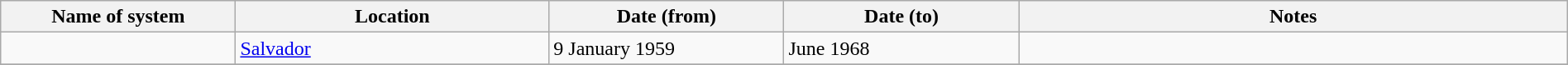<table class="wikitable" width=100%>
<tr>
<th width=15%>Name of system</th>
<th width=20%>Location</th>
<th width=15%>Date (from)</th>
<th width=15%>Date (to)</th>
<th width=35%>Notes</th>
</tr>
<tr>
<td> </td>
<td><a href='#'>Salvador</a></td>
<td>9 January 1959</td>
<td>June 1968</td>
<td> </td>
</tr>
<tr>
</tr>
</table>
